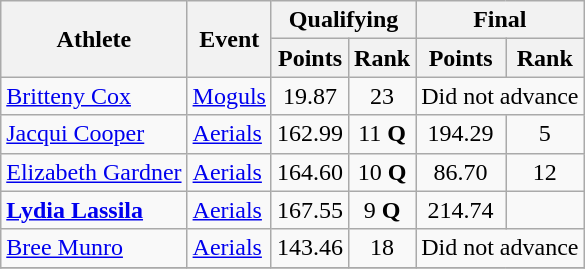<table class="wikitable">
<tr>
<th rowspan="2">Athlete</th>
<th rowspan="2">Event</th>
<th colspan="2">Qualifying</th>
<th colspan="2">Final</th>
</tr>
<tr>
<th>Points</th>
<th>Rank</th>
<th>Points</th>
<th>Rank</th>
</tr>
<tr>
<td><a href='#'>Britteny Cox</a></td>
<td><a href='#'>Moguls</a></td>
<td align="center">19.87</td>
<td align="center">23</td>
<td align="center" colspan=2>Did not advance</td>
</tr>
<tr>
<td><a href='#'>Jacqui Cooper</a></td>
<td><a href='#'>Aerials</a></td>
<td align="center">162.99</td>
<td align="center">11 <strong>Q</strong></td>
<td align="center">194.29</td>
<td align="center">5</td>
</tr>
<tr>
<td><a href='#'>Elizabeth Gardner</a></td>
<td><a href='#'>Aerials</a></td>
<td align="center">164.60</td>
<td align="center">10 <strong>Q</strong></td>
<td align="center">86.70</td>
<td align="center">12</td>
</tr>
<tr>
<td><strong><a href='#'>Lydia Lassila</a></strong></td>
<td><a href='#'>Aerials</a></td>
<td align="center">167.55</td>
<td align="center">9 <strong>Q</strong></td>
<td align="center">214.74</td>
<td align="center"></td>
</tr>
<tr>
<td><a href='#'>Bree Munro</a></td>
<td><a href='#'>Aerials</a></td>
<td align="center">143.46</td>
<td align="center">18</td>
<td align="center" colspan=2>Did not advance</td>
</tr>
<tr>
</tr>
</table>
